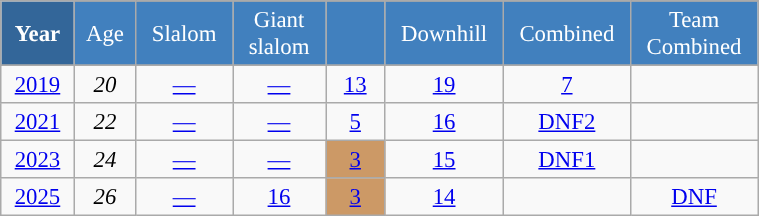<table class="wikitable" style="font-size:95%; text-align:center; border:grey solid 1px; border-collapse:collapse;" width="40%">
<tr style="background-color:#369; color:white;">
<td rowspan="2" colspan="1" width="4%"><strong>Year</strong></td>
</tr>
<tr style="background-color:#4180be; color:white;">
<td width="3%">Age</td>
<td width="5%">Slalom</td>
<td width="5%">Giant<br>slalom</td>
<td width="5%"></td>
<td width="5%">Downhill</td>
<td width="5%">Combined</td>
<td width="5%">Team Combined</td>
</tr>
<tr style="background-color:#8CB2D8; color:white;">
</tr>
<tr>
<td><a href='#'>2019</a></td>
<td><em>20</em></td>
<td><a href='#'>—</a></td>
<td><a href='#'>—</a></td>
<td><a href='#'>13</a></td>
<td><a href='#'>19</a></td>
<td><a href='#'>7</a></td>
<td></td>
</tr>
<tr>
<td><a href='#'>2021</a></td>
<td><em>22</em></td>
<td><a href='#'>—</a></td>
<td><a href='#'>—</a></td>
<td><a href='#'>5</a></td>
<td><a href='#'>16</a></td>
<td><a href='#'>DNF2</a></td>
<td></td>
</tr>
<tr>
<td><a href='#'>2023</a></td>
<td><em>24</em></td>
<td><a href='#'>—</a></td>
<td><a href='#'>—</a></td>
<td style="background:#cc9966;"><a href='#'>3</a></td>
<td><a href='#'>15</a></td>
<td><a href='#'>DNF1</a></td>
<td></td>
</tr>
<tr>
<td><a href='#'>2025</a></td>
<td><em>26</em></td>
<td><a href='#'>—</a></td>
<td><a href='#'>16</a></td>
<td style="background:#cc9966;"><a href='#'>3</a></td>
<td><a href='#'>14</a></td>
<td></td>
<td><a href='#'>DNF</a></td>
</tr>
</table>
